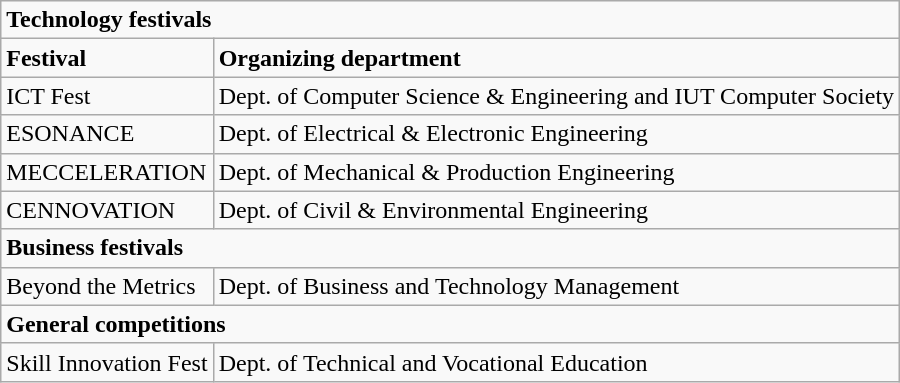<table class="wikitable">
<tr>
<td colspan="2"><strong>Technology festivals</strong></td>
</tr>
<tr>
<td><strong>Festival</strong></td>
<td><strong>Organizing department</strong></td>
</tr>
<tr>
<td>ICT Fest</td>
<td>Dept. of Computer Science & Engineering and IUT Computer Society</td>
</tr>
<tr>
<td>ESONANCE</td>
<td>Dept. of Electrical & Electronic Engineering</td>
</tr>
<tr>
<td>MECCELERATION</td>
<td>Dept. of Mechanical & Production Engineering</td>
</tr>
<tr>
<td>CENNOVATION</td>
<td>Dept. of Civil & Environmental Engineering</td>
</tr>
<tr>
<td colspan="2"><strong>Business festivals</strong></td>
</tr>
<tr>
<td>Beyond the Metrics</td>
<td>Dept. of Business and Technology Management</td>
</tr>
<tr>
<td colspan="2"><strong>General competitions</strong></td>
</tr>
<tr>
<td>Skill Innovation Fest</td>
<td>Dept. of Technical and Vocational Education</td>
</tr>
</table>
